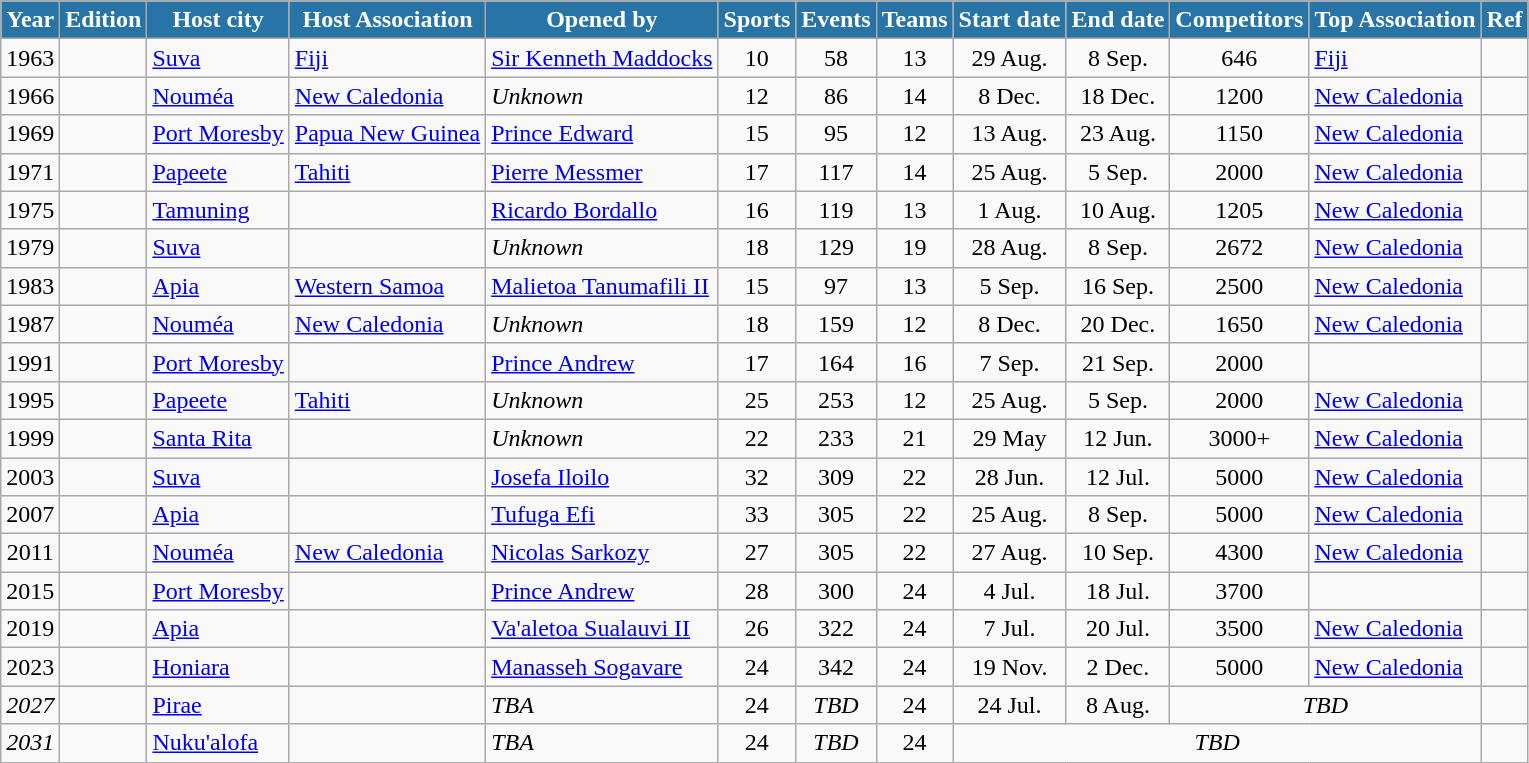<table class="wikitable sortable" width=  align="center">
<tr>
<th rowspan=1 style="background:#2874A6; color:white;">Year</th>
<th rowspan=1 style="background:#2874A6; color:white;">Edition</th>
<th rowspan=1 style="background:#2874A6; color:white;">Host city</th>
<th rowspan=1 style="background:#2874A6; color:white;">Host Association</th>
<th rowspan=1 style="background:#2874A6; color:white;">Opened by</th>
<th rowspan=1 style="background:#2874A6; color:white;">Sports</th>
<th rowspan=1 style="background:#2874A6; color:white;">Events</th>
<th rowspan=1 style="background:#2874A6; color:white;">Teams</th>
<th rowspan=1 style="background:#2874A6; color:white;">Start date</th>
<th rowspan=1 style="background:#2874A6; color:white;">End date</th>
<th rowspan=1 style="background:#2874A6; color:white;">Competitors</th>
<th rowspan=1 style="background:#2874A6; color:white;">Top Association</th>
<th rowspan=1 style="background:#2874A6; color:white;">Ref</th>
</tr>
<tr>
<td align=center>1963</td>
<td align="center"></td>
<td align=left><a href='#'>Suva</a></td>
<td align=left> <a href='#'>Fiji</a></td>
<td><a href='#'>Sir Kenneth Maddocks</a></td>
<td align="center">10</td>
<td align="center">58</td>
<td align="center">13</td>
<td align=center>29 Aug.</td>
<td align=center>8 Sep.</td>
<td align="center">646</td>
<td align=left> <a href='#'>Fiji</a></td>
<td align=center></td>
</tr>
<tr>
<td align=center>1966</td>
<td align="center"></td>
<td align=left><a href='#'>Nouméa</a></td>
<td align=left> <a href='#'>New Caledonia</a></td>
<td><em>Unknown</em></td>
<td align="center">12</td>
<td align="center">86</td>
<td align="center">14</td>
<td align=center>8 Dec.</td>
<td align=center>18 Dec.</td>
<td align="center">1200</td>
<td align=left> <a href='#'>New Caledonia</a></td>
<td align=center></td>
</tr>
<tr>
<td align=center>1969</td>
<td align="center"></td>
<td align=left><a href='#'>Port Moresby</a></td>
<td align=left> <a href='#'>Papua New Guinea</a></td>
<td><a href='#'>Prince Edward</a></td>
<td align="center">15</td>
<td align="center">95</td>
<td align="center">12</td>
<td align=center>13 Aug.</td>
<td align=center>23 Aug.</td>
<td align="center">1150</td>
<td align=left> <a href='#'>New Caledonia</a></td>
<td align=center></td>
</tr>
<tr>
<td align=center>1971</td>
<td align="center"></td>
<td align=left><a href='#'>Papeete</a></td>
<td align=left> <a href='#'>Tahiti</a></td>
<td><a href='#'>Pierre Messmer</a></td>
<td align="center">17</td>
<td align="center">117</td>
<td align="center">14</td>
<td align=center>25 Aug.</td>
<td align=center>5 Sep.</td>
<td align="center">2000</td>
<td align=left> <a href='#'>New Caledonia</a></td>
<td align=center></td>
</tr>
<tr>
<td align=center>1975</td>
<td align="center"></td>
<td align=left><a href='#'>Tamuning</a></td>
<td align=left></td>
<td><a href='#'>Ricardo Bordallo</a></td>
<td align="center">16</td>
<td align="center">119</td>
<td align="center">13</td>
<td align=center>1 Aug.</td>
<td align=center>10 Aug.</td>
<td align="center">1205</td>
<td align=left> <a href='#'>New Caledonia</a></td>
<td align=center></td>
</tr>
<tr>
<td align=center>1979</td>
<td align="center"></td>
<td align=left><a href='#'>Suva</a></td>
<td align=left></td>
<td><em>Unknown</em></td>
<td align="center">18</td>
<td align="center">129</td>
<td align="center">19</td>
<td align=center>28 Aug.</td>
<td align=center>8 Sep.</td>
<td align="center">2672</td>
<td align=left> <a href='#'>New Caledonia</a></td>
<td align=center></td>
</tr>
<tr>
<td align=center>1983</td>
<td align="center"></td>
<td align=left><a href='#'>Apia</a></td>
<td align=left> <a href='#'>Western Samoa</a></td>
<td><a href='#'>Malietoa Tanumafili II</a></td>
<td align="center">15</td>
<td align="center">97</td>
<td align="center">13</td>
<td align=center>5 Sep.</td>
<td align=center>16 Sep.</td>
<td align="center">2500</td>
<td align=left> <a href='#'>New Caledonia</a></td>
<td align=center></td>
</tr>
<tr>
<td align=center>1987</td>
<td align="center"></td>
<td align=left><a href='#'>Nouméa</a></td>
<td align=left> <a href='#'>New Caledonia</a></td>
<td><em>Unknown</em></td>
<td align="center">18</td>
<td align="center">159</td>
<td align="center">12</td>
<td align=center>8 Dec.</td>
<td align=center>20 Dec.</td>
<td align="center">1650</td>
<td align=left> <a href='#'>New Caledonia</a></td>
<td align=center></td>
</tr>
<tr>
<td align=center>1991</td>
<td align="center"></td>
<td align=left><a href='#'>Port Moresby</a></td>
<td align=left></td>
<td><a href='#'>Prince Andrew</a></td>
<td align="center">17</td>
<td align="center">164</td>
<td align="center">16</td>
<td align=center>7 Sep.</td>
<td align=center>21 Sep.</td>
<td align="center">2000</td>
<td align=left></td>
<td align=center></td>
</tr>
<tr>
<td align=center>1995</td>
<td align="center"></td>
<td align=left><a href='#'>Papeete</a></td>
<td align=left> <a href='#'>Tahiti</a></td>
<td><em>Unknown</em></td>
<td align="center">25</td>
<td align="center">253</td>
<td align="center">12</td>
<td align=center>25 Aug.</td>
<td align=center>5 Sep.</td>
<td align="center">2000</td>
<td align=left> <a href='#'>New Caledonia</a></td>
<td align=center></td>
</tr>
<tr>
<td align=center>1999</td>
<td align="center"></td>
<td align=left><a href='#'>Santa Rita</a></td>
<td align=left></td>
<td><em>Unknown</em></td>
<td align="center">22</td>
<td align="center">233</td>
<td align="center">21</td>
<td align=center>29 May</td>
<td align=center>12 Jun.</td>
<td align="center">3000+</td>
<td align=left> <a href='#'>New Caledonia</a></td>
<td align=center></td>
</tr>
<tr>
<td align=center>2003</td>
<td align="center"></td>
<td align=left><a href='#'>Suva</a></td>
<td align=left></td>
<td><a href='#'>Josefa Iloilo</a></td>
<td align="center">32</td>
<td align="center">309</td>
<td align="center">22</td>
<td align=center>28 Jun.</td>
<td align=center>12 Jul.</td>
<td align="center">5000</td>
<td align=left> <a href='#'>New Caledonia</a></td>
<td align=center></td>
</tr>
<tr>
<td align=center>2007</td>
<td align="center"></td>
<td align=left><a href='#'>Apia</a></td>
<td align=left></td>
<td><a href='#'>Tufuga Efi</a></td>
<td align="center">33</td>
<td align="center">305</td>
<td align="center">22</td>
<td align=center>25 Aug.</td>
<td align=center>8 Sep.</td>
<td align="center">5000</td>
<td align=left> <a href='#'>New Caledonia</a></td>
<td align=center></td>
</tr>
<tr>
<td align=center>2011</td>
<td align="center"></td>
<td align=left><a href='#'>Nouméa</a></td>
<td align=left> <a href='#'>New Caledonia</a></td>
<td><a href='#'>Nicolas Sarkozy</a></td>
<td align="center">27</td>
<td align="center">305</td>
<td align="center">22</td>
<td align=center>27 Aug.</td>
<td align=center>10 Sep.</td>
<td align="center">4300</td>
<td align=left> <a href='#'>New Caledonia</a></td>
<td align=center></td>
</tr>
<tr>
<td align=center>2015</td>
<td align="center"></td>
<td align=left><a href='#'>Port Moresby</a></td>
<td align=left></td>
<td><a href='#'>Prince Andrew</a></td>
<td align="center">28</td>
<td align="center">300</td>
<td align="center">24</td>
<td align=center>4 Jul.</td>
<td align=center>18 Jul.</td>
<td align="center">3700</td>
<td align=left></td>
<td align=center></td>
</tr>
<tr>
<td align=center>2019</td>
<td align="center"></td>
<td align=left><a href='#'>Apia</a></td>
<td align=left></td>
<td><a href='#'>Va'aletoa Sualauvi II</a></td>
<td align="center">26</td>
<td align="center">322</td>
<td align="center">24</td>
<td align=center>7 Jul.</td>
<td align=center>20 Jul.</td>
<td align="center">3500</td>
<td align=left> <a href='#'>New Caledonia</a></td>
<td align=center></td>
</tr>
<tr>
<td align=center>2023</td>
<td align="center"></td>
<td align=left><a href='#'>Honiara</a></td>
<td align=left></td>
<td><a href='#'>Manasseh Sogavare</a></td>
<td align="center">24</td>
<td align="center">342</td>
<td align="center">24</td>
<td align=center>19 Nov.</td>
<td align=center>2 Dec.</td>
<td align="center">5000</td>
<td align=left> <a href='#'>New Caledonia</a></td>
<td align=center></td>
</tr>
<tr>
<td align=center><em>2027</em></td>
<td align="center"></td>
<td align=left><a href='#'>Pirae</a></td>
<td align=left></td>
<td><em>TBA</em></td>
<td align="center">24</td>
<td align="center"><em>TBD</em></td>
<td align="center">24</td>
<td align=center>24 Jul.</td>
<td align=center>8 Aug.</td>
<td colspan=2 align="center"><em>TBD</em></td>
<td align=center></td>
</tr>
<tr>
<td align=center><em>2031</em></td>
<td align="center"></td>
<td align=left><a href='#'>Nuku'alofa</a></td>
<td align=left></td>
<td><em>TBA</em></td>
<td align="center">24</td>
<td align="center"><em>TBD</em></td>
<td align="center">24</td>
<td colspan=4 align=center><em>TBD</td>
<td align=center></td>
</tr>
</table>
